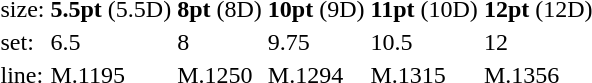<table style="margin-left:40px;">
<tr>
<td>size:</td>
<td><strong>5.5pt</strong> (5.5D)</td>
<td><strong>8pt</strong> (8D)</td>
<td><strong>10pt</strong> (9D)</td>
<td><strong>11pt</strong> (10D)</td>
<td><strong>12pt</strong> (12D)</td>
</tr>
<tr>
<td>set:</td>
<td>6.5</td>
<td>8</td>
<td>9.75</td>
<td>10.5</td>
<td>12</td>
</tr>
<tr>
<td>line:</td>
<td>M.1195</td>
<td>M.1250</td>
<td>M.1294</td>
<td>M.1315</td>
<td>M.1356</td>
</tr>
</table>
